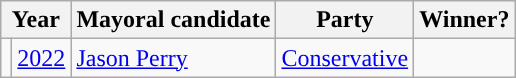<table class="wikitable">
<tr>
<th colspan="2">Year</th>
<th>Mayoral candidate</th>
<th>Party</th>
<th>Winner?</th>
</tr>
<tr>
<td style="background-color: "></td>
<td><a href='#'>2022</a></td>
<td><a href='#'>Jason Perry</a></td>
<td><a href='#'>Conservative</a></td>
<td></td>
</tr>
</table>
